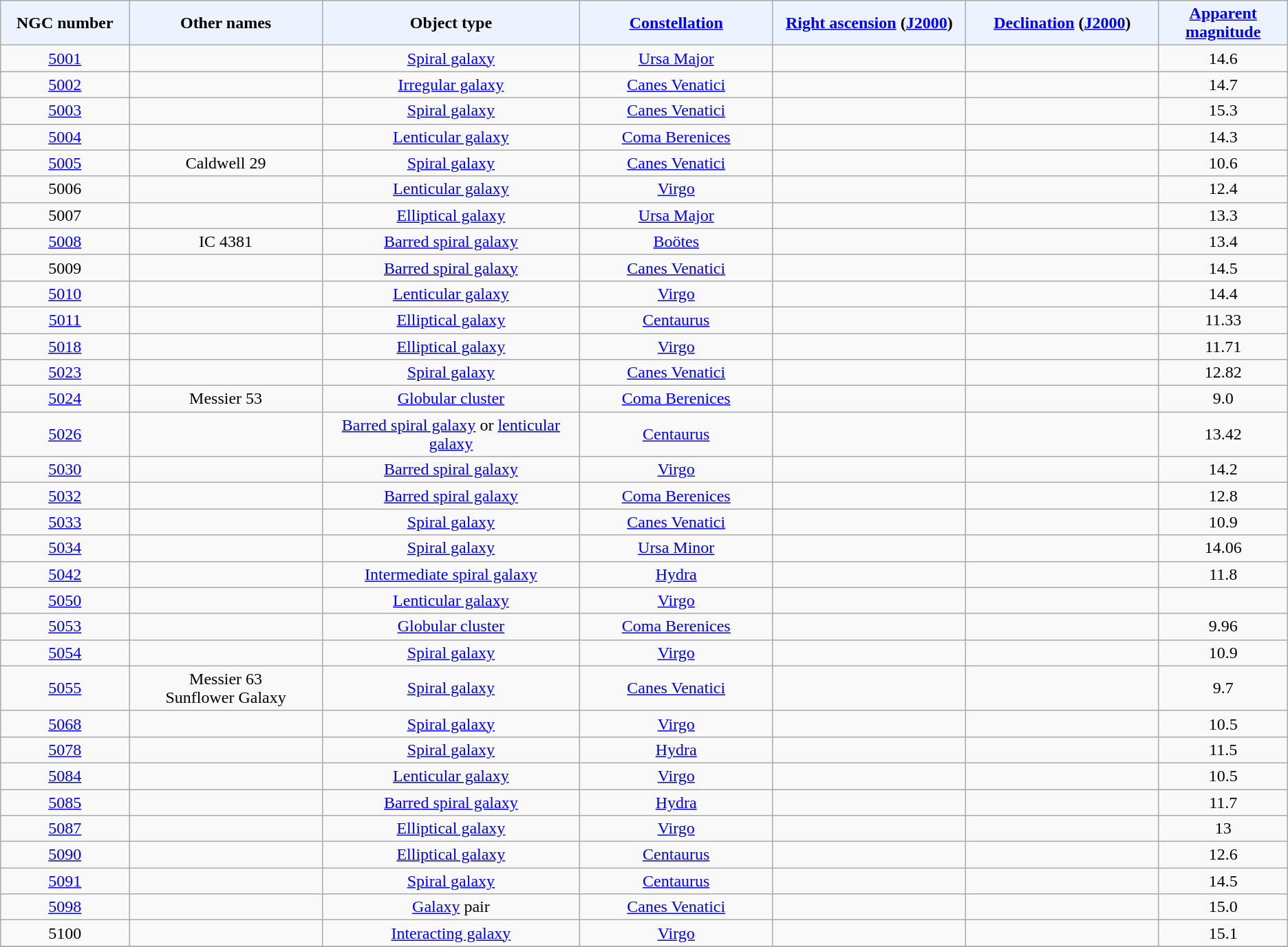<table class="wikitable sortable sticky-header sort-under" style="text-align: center;">
<tr>
<th style="background-color:#edf3fe; width: 10%;">NGC number</th>
<th style="background-color:#edf3fe; width: 15%;">Other names</th>
<th style="background-color:#edf3fe; width: 20%;">Object type</th>
<th style="background-color:#edf3fe; width: 15%;"><a href='#'>Constellation</a></th>
<th style="background-color:#edf3fe; width: 15%;"><a href='#'>Right ascension</a> (<a href='#'>J2000</a>)</th>
<th style="background-color:#edf3fe; width: 15%;"><a href='#'>Declination</a> (<a href='#'>J2000</a>)</th>
<th style="background-color:#edf3fe; width: 10%;"><a href='#'>Apparent magnitude</a></th>
</tr>
<tr>
<td><a href='#'>5001</a></td>
<td></td>
<td><a href='#'>Spiral galaxy</a></td>
<td><a href='#'>Ursa Major</a></td>
<td></td>
<td></td>
<td>14.6</td>
</tr>
<tr>
<td><a href='#'>5002</a></td>
<td></td>
<td><a href='#'>Irregular galaxy</a></td>
<td><a href='#'>Canes Venatici</a></td>
<td></td>
<td></td>
<td>14.7</td>
</tr>
<tr>
<td><a href='#'>5003</a></td>
<td></td>
<td><a href='#'>Spiral galaxy</a></td>
<td><a href='#'>Canes Venatici</a></td>
<td></td>
<td></td>
<td>15.3</td>
</tr>
<tr>
<td><a href='#'>5004</a></td>
<td></td>
<td><a href='#'>Lenticular galaxy</a></td>
<td><a href='#'>Coma Berenices</a></td>
<td></td>
<td></td>
<td>14.3</td>
</tr>
<tr>
<td><a href='#'>5005</a></td>
<td>Caldwell 29</td>
<td><a href='#'>Spiral galaxy</a></td>
<td><a href='#'>Canes Venatici</a></td>
<td></td>
<td></td>
<td>10.6</td>
</tr>
<tr>
<td>5006</td>
<td></td>
<td><a href='#'>Lenticular galaxy</a></td>
<td><a href='#'>Virgo</a></td>
<td></td>
<td></td>
<td>12.4</td>
</tr>
<tr>
<td>5007</td>
<td></td>
<td><a href='#'>Elliptical galaxy</a></td>
<td><a href='#'>Ursa Major</a></td>
<td></td>
<td></td>
<td>13.3</td>
</tr>
<tr>
<td><a href='#'>5008</a></td>
<td>IC 4381</td>
<td><a href='#'>Barred spiral galaxy</a></td>
<td><a href='#'>Boötes</a></td>
<td></td>
<td></td>
<td>13.4</td>
</tr>
<tr>
<td>5009</td>
<td></td>
<td><a href='#'>Barred spiral galaxy</a></td>
<td><a href='#'>Canes Venatici</a></td>
<td></td>
<td></td>
<td>14.5</td>
</tr>
<tr>
<td><a href='#'>5010</a></td>
<td></td>
<td><a href='#'>Lenticular galaxy</a></td>
<td><a href='#'>Virgo</a></td>
<td></td>
<td></td>
<td>14.4</td>
</tr>
<tr>
<td><a href='#'>5011</a></td>
<td></td>
<td><a href='#'>Elliptical galaxy</a></td>
<td><a href='#'>Centaurus</a></td>
<td></td>
<td></td>
<td>11.33</td>
</tr>
<tr>
<td><a href='#'>5018</a></td>
<td></td>
<td><a href='#'>Elliptical galaxy</a></td>
<td><a href='#'>Virgo</a></td>
<td></td>
<td></td>
<td>11.71</td>
</tr>
<tr>
<td><a href='#'>5023</a></td>
<td></td>
<td><a href='#'>Spiral galaxy</a></td>
<td><a href='#'>Canes Venatici</a></td>
<td></td>
<td></td>
<td>12.82</td>
</tr>
<tr>
<td><a href='#'>5024</a></td>
<td>Messier 53</td>
<td><a href='#'>Globular cluster</a></td>
<td><a href='#'>Coma Berenices</a></td>
<td></td>
<td></td>
<td>9.0</td>
</tr>
<tr>
<td><a href='#'>5026</a></td>
<td></td>
<td><a href='#'>Barred spiral galaxy</a> or <a href='#'>lenticular galaxy</a></td>
<td><a href='#'>Centaurus</a></td>
<td></td>
<td></td>
<td>13.42</td>
</tr>
<tr>
<td><a href='#'>5030</a></td>
<td></td>
<td><a href='#'>Barred spiral galaxy</a></td>
<td><a href='#'>Virgo</a></td>
<td></td>
<td></td>
<td>14.2</td>
</tr>
<tr>
<td><a href='#'>5032</a></td>
<td></td>
<td><a href='#'>Barred spiral galaxy</a></td>
<td><a href='#'>Coma Berenices</a></td>
<td></td>
<td></td>
<td>12.8</td>
</tr>
<tr>
<td><a href='#'>5033</a></td>
<td></td>
<td><a href='#'>Spiral galaxy</a></td>
<td><a href='#'>Canes Venatici</a></td>
<td></td>
<td></td>
<td>10.9</td>
</tr>
<tr>
<td><a href='#'>5034</a></td>
<td></td>
<td><a href='#'>Spiral galaxy</a></td>
<td><a href='#'>Ursa Minor</a></td>
<td></td>
<td></td>
<td>14.06</td>
</tr>
<tr>
<td><a href='#'>5042</a></td>
<td></td>
<td><a href='#'>Intermediate spiral galaxy</a></td>
<td><a href='#'>Hydra</a></td>
<td></td>
<td></td>
<td>11.8</td>
</tr>
<tr>
<td><a href='#'>5050</a></td>
<td></td>
<td><a href='#'>Lenticular galaxy</a></td>
<td><a href='#'>Virgo</a></td>
<td></td>
<td></td>
<td></td>
</tr>
<tr>
<td><a href='#'>5053</a></td>
<td></td>
<td><a href='#'>Globular cluster</a></td>
<td><a href='#'>Coma Berenices</a></td>
<td></td>
<td></td>
<td>9.96</td>
</tr>
<tr>
<td><a href='#'>5054</a></td>
<td></td>
<td><a href='#'>Spiral galaxy</a></td>
<td><a href='#'>Virgo</a></td>
<td></td>
<td></td>
<td>10.9</td>
</tr>
<tr>
<td><a href='#'>5055</a></td>
<td>Messier 63<br>Sunflower Galaxy</td>
<td><a href='#'>Spiral galaxy</a></td>
<td><a href='#'>Canes Venatici</a></td>
<td></td>
<td></td>
<td>9.7</td>
</tr>
<tr>
<td><a href='#'>5068</a></td>
<td></td>
<td><a href='#'>Spiral galaxy</a></td>
<td><a href='#'>Virgo</a></td>
<td></td>
<td></td>
<td>10.5</td>
</tr>
<tr>
<td><a href='#'>5078</a></td>
<td></td>
<td><a href='#'>Spiral galaxy</a></td>
<td><a href='#'>Hydra</a></td>
<td></td>
<td></td>
<td>11.5</td>
</tr>
<tr>
<td><a href='#'>5084</a></td>
<td></td>
<td><a href='#'>Lenticular galaxy</a></td>
<td><a href='#'>Virgo</a></td>
<td></td>
<td></td>
<td>10.5</td>
</tr>
<tr>
<td><a href='#'>5085</a></td>
<td></td>
<td><a href='#'>Barred spiral galaxy</a></td>
<td><a href='#'>Hydra</a></td>
<td></td>
<td></td>
<td>11.7</td>
</tr>
<tr>
<td><a href='#'>5087</a></td>
<td></td>
<td><a href='#'>Elliptical galaxy</a></td>
<td><a href='#'>Virgo</a></td>
<td></td>
<td></td>
<td>13</td>
</tr>
<tr>
<td><a href='#'>5090</a></td>
<td></td>
<td><a href='#'>Elliptical galaxy</a></td>
<td><a href='#'>Centaurus</a></td>
<td></td>
<td></td>
<td>12.6</td>
</tr>
<tr>
<td><a href='#'>5091</a></td>
<td></td>
<td><a href='#'>Spiral galaxy</a></td>
<td><a href='#'>Centaurus</a></td>
<td></td>
<td></td>
<td>14.5</td>
</tr>
<tr>
<td><a href='#'>5098</a></td>
<td></td>
<td><a href='#'>Galaxy</a> pair</td>
<td><a href='#'>Canes Venatici</a></td>
<td></td>
<td></td>
<td>15.0</td>
</tr>
<tr>
<td>5100</td>
<td></td>
<td><a href='#'>Interacting galaxy</a></td>
<td><a href='#'>Virgo</a></td>
<td></td>
<td></td>
<td>15.1</td>
</tr>
<tr>
</tr>
</table>
